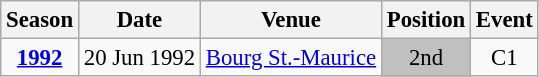<table class="wikitable" style="text-align:center; font-size:95%;">
<tr>
<th>Season</th>
<th>Date</th>
<th>Venue</th>
<th>Position</th>
<th>Event</th>
</tr>
<tr>
<td><strong><a href='#'>1992</a></strong></td>
<td align=right>20 Jun 1992</td>
<td align=left><a href='#'>Bourg St.-Maurice</a></td>
<td bgcolor=silver>2nd</td>
<td>C1</td>
</tr>
</table>
